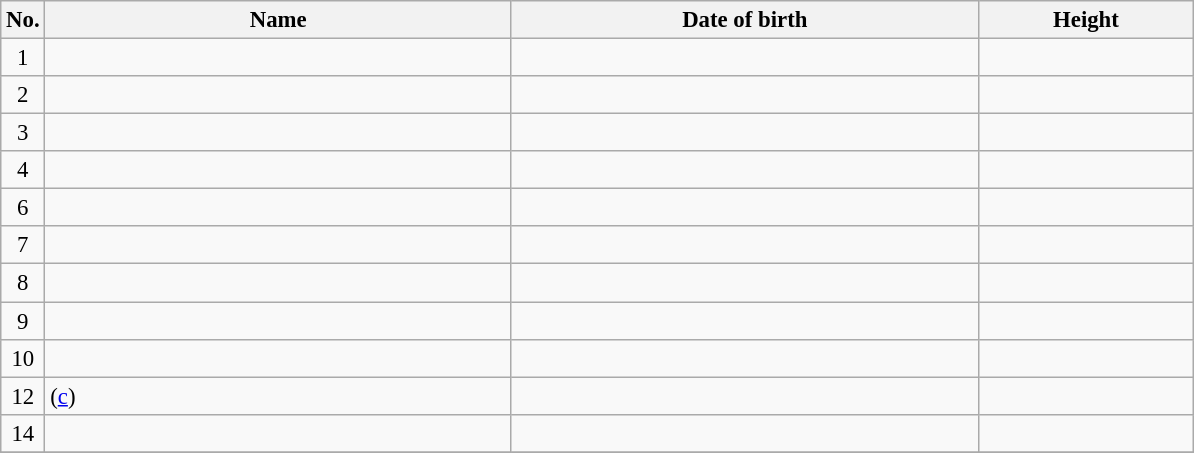<table class="wikitable sortable" style="font-size:95%; text-align:center;">
<tr>
<th>No.</th>
<th style="width:20em">Name</th>
<th style="width:20em">Date of birth</th>
<th style="width:9em">Height</th>
</tr>
<tr>
<td>1</td>
<td align=left> </td>
<td align=right></td>
<td></td>
</tr>
<tr>
<td>2</td>
<td align=left> </td>
<td align=right></td>
<td></td>
</tr>
<tr>
<td>3</td>
<td align=left> </td>
<td align=right></td>
<td></td>
</tr>
<tr>
<td>4</td>
<td align=left> </td>
<td align=right></td>
<td></td>
</tr>
<tr>
<td>6</td>
<td align=left> </td>
<td align=right></td>
<td></td>
</tr>
<tr>
<td>7</td>
<td align=left> </td>
<td align=right></td>
<td></td>
</tr>
<tr>
<td>8</td>
<td align=left> </td>
<td align=right></td>
<td></td>
</tr>
<tr>
<td>9</td>
<td align=left> </td>
<td align=right></td>
<td></td>
</tr>
<tr>
<td>10</td>
<td align=left> </td>
<td align=right></td>
<td></td>
</tr>
<tr>
<td>12</td>
<td align=left>  (<a href='#'>c</a>)</td>
<td align=right></td>
<td></td>
</tr>
<tr>
<td>14</td>
<td align=left> </td>
<td align=right></td>
<td></td>
</tr>
<tr>
</tr>
</table>
